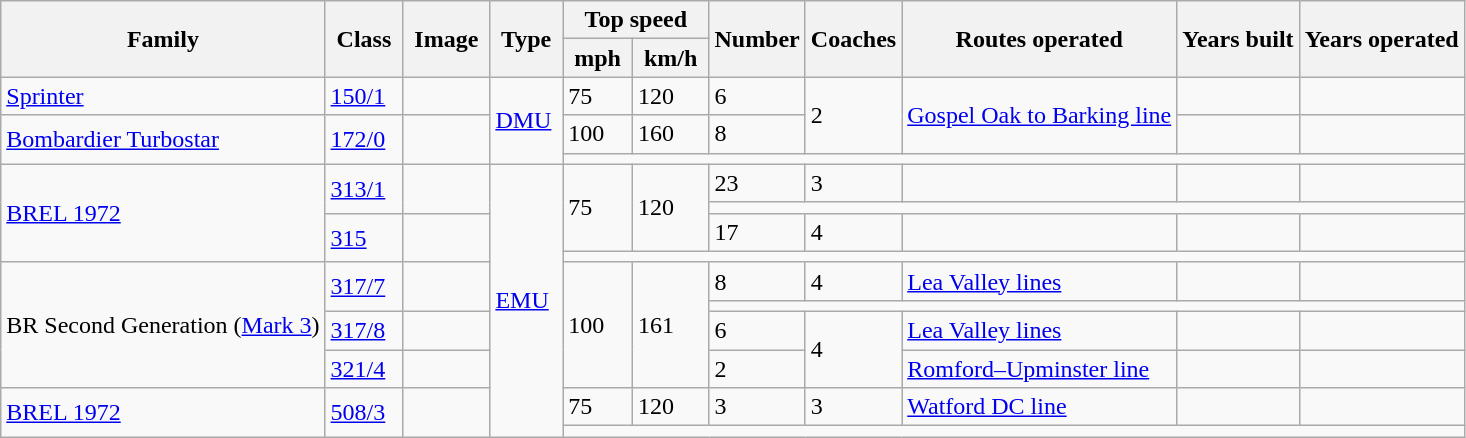<table class="wikitable">
<tr style="background:#f9f9f9;">
<th rowspan="2">Family</th>
<th rowspan="2"> Class </th>
<th rowspan="2"> Image </th>
<th rowspan="2"> Type </th>
<th colspan="2">Top speed</th>
<th rowspan="2">Number</th>
<th rowspan="2">Coaches</th>
<th rowspan="2">Routes operated</th>
<th rowspan="2">Years built</th>
<th rowspan="2">Years operated</th>
</tr>
<tr style="background:#f9f9f9;">
<th> mph </th>
<th> km/h </th>
</tr>
<tr>
<td><a href='#'>Sprinter</a></td>
<td><a href='#'>150/1</a></td>
<td class="noresize"></td>
<td rowspan="3"><a href='#'>DMU</a></td>
<td>75</td>
<td>120</td>
<td>6</td>
<td rowspan="2">2</td>
<td rowspan=2><a href='#'>Gospel Oak to Barking line</a></td>
<td></td>
<td></td>
</tr>
<tr>
<td rowspan="2"><a href='#'>Bombardier Turbostar</a></td>
<td rowspan="2"><a href='#'>172/0</a></td>
<td rowspan="2"></td>
<td>100</td>
<td>160</td>
<td>8</td>
<td></td>
<td></td>
</tr>
<tr>
<td colspan="9"></td>
</tr>
<tr>
<td rowspan="4"><a href='#'>BREL 1972</a></td>
<td rowspan="2"><a href='#'>313/1</a></td>
<td rowspan="2"></td>
<td rowspan="10"><a href='#'>EMU</a></td>
<td rowspan="3">75</td>
<td rowspan="3">120</td>
<td>23</td>
<td>3</td>
<td></td>
<td></td>
<td></td>
</tr>
<tr>
<td colspan="9"></td>
</tr>
<tr>
<td rowspan="2"><a href='#'>315</a></td>
<td rowspan="2"></td>
<td>17</td>
<td>4</td>
<td></td>
<td></td>
<td></td>
</tr>
<tr>
<td colspan="9"></td>
</tr>
<tr>
<td rowspan="4">BR Second Generation (<a href='#'>Mark 3</a>)</td>
<td rowspan="2"><a href='#'>317/7</a></td>
<td rowspan="2"></td>
<td rowspan="4">100</td>
<td rowspan="4">161</td>
<td>8</td>
<td>4</td>
<td><a href='#'>Lea Valley lines</a></td>
<td></td>
<td></td>
</tr>
<tr>
<td colspan="9"></td>
</tr>
<tr>
<td><a href='#'>317/8</a></td>
<td></td>
<td>6</td>
<td rowspan="2">4</td>
<td><a href='#'>Lea Valley lines</a></td>
<td></td>
<td></td>
</tr>
<tr>
<td><a href='#'>321/4</a></td>
<td></td>
<td>2</td>
<td><a href='#'>Romford–Upminster line</a></td>
<td></td>
<td></td>
</tr>
<tr>
<td rowspan="2"><a href='#'>BREL 1972</a></td>
<td rowspan=2><a href='#'>508/3</a></td>
<td rowspan=2></td>
<td>75</td>
<td>120</td>
<td>3</td>
<td>3</td>
<td><a href='#'>Watford DC line</a></td>
<td></td>
<td></td>
</tr>
<tr>
<td colspan="9"></td>
</tr>
</table>
